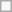<table class=wikitable>
<tr>
<td> </td>
</tr>
</table>
